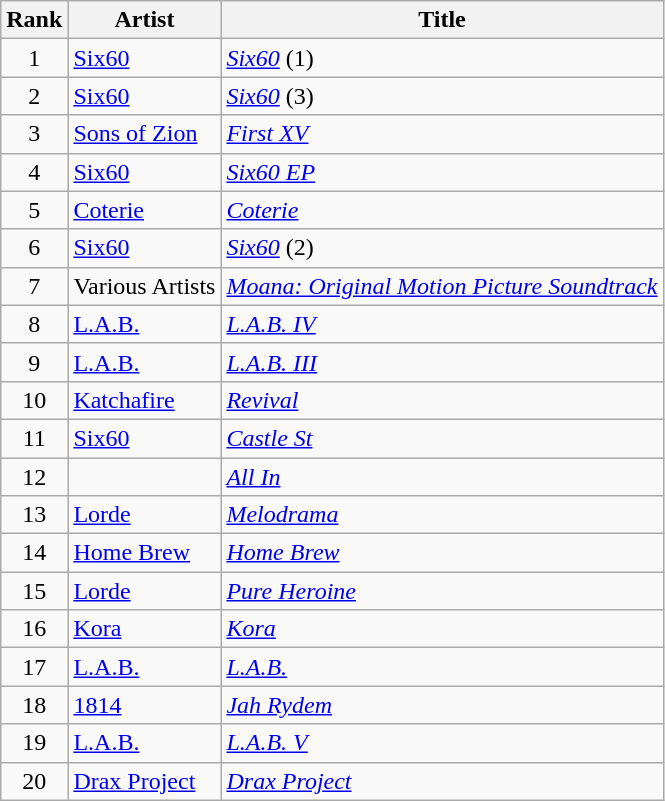<table class="wikitable sortable">
<tr>
<th>Rank</th>
<th>Artist</th>
<th>Title</th>
</tr>
<tr>
<td align="center">1</td>
<td><a href='#'>Six60</a></td>
<td><em><a href='#'>Six60</a></em> (1)</td>
</tr>
<tr>
<td align="center">2</td>
<td><a href='#'>Six60</a></td>
<td><em><a href='#'>Six60</a></em> (3)</td>
</tr>
<tr>
<td align="center">3</td>
<td><a href='#'>Sons of Zion</a></td>
<td><em><a href='#'>First XV</a></em></td>
</tr>
<tr>
<td align="center">4</td>
<td><a href='#'>Six60</a></td>
<td><em><a href='#'>Six60 EP</a></em></td>
</tr>
<tr>
<td align="center">5</td>
<td><a href='#'>Coterie</a></td>
<td><em><a href='#'>Coterie</a></em></td>
</tr>
<tr>
<td align="center">6</td>
<td><a href='#'>Six60</a></td>
<td><em><a href='#'>Six60</a></em> (2)</td>
</tr>
<tr>
<td align="center">7</td>
<td>Various Artists</td>
<td><em><a href='#'>Moana: Original Motion Picture Soundtrack</a></em></td>
</tr>
<tr>
<td align="center">8</td>
<td><a href='#'>L.A.B.</a></td>
<td><em><a href='#'>L.A.B. IV</a></em></td>
</tr>
<tr>
<td align="center">9</td>
<td><a href='#'>L.A.B.</a></td>
<td><em><a href='#'>L.A.B. III</a></em></td>
</tr>
<tr>
<td align="center">10</td>
<td><a href='#'>Katchafire</a></td>
<td><em><a href='#'>Revival</a></em></td>
</tr>
<tr>
<td align="center">11</td>
<td><a href='#'>Six60</a></td>
<td><em><a href='#'>Castle St</a></em></td>
</tr>
<tr>
<td align="center">12</td>
<td></td>
<td><em><a href='#'>All In</a></em></td>
</tr>
<tr>
<td align="center">13</td>
<td><a href='#'>Lorde</a></td>
<td><em><a href='#'>Melodrama</a></em></td>
</tr>
<tr>
<td align="center">14</td>
<td><a href='#'>Home Brew</a></td>
<td><em><a href='#'>Home Brew</a></em></td>
</tr>
<tr>
<td align="center">15</td>
<td><a href='#'>Lorde</a></td>
<td><em><a href='#'>Pure Heroine</a></em></td>
</tr>
<tr>
<td align="center">16</td>
<td><a href='#'>Kora</a></td>
<td><em><a href='#'>Kora</a></em></td>
</tr>
<tr>
<td align="center">17</td>
<td><a href='#'>L.A.B.</a></td>
<td><em><a href='#'>L.A.B.</a></em></td>
</tr>
<tr>
<td align="center">18</td>
<td><a href='#'>1814</a></td>
<td><em><a href='#'>Jah Rydem</a></em></td>
</tr>
<tr>
<td align="center">19</td>
<td><a href='#'>L.A.B.</a></td>
<td><em><a href='#'>L.A.B. V</a></em></td>
</tr>
<tr>
<td align="center">20</td>
<td><a href='#'>Drax Project</a></td>
<td><em><a href='#'>Drax Project</a></em></td>
</tr>
</table>
